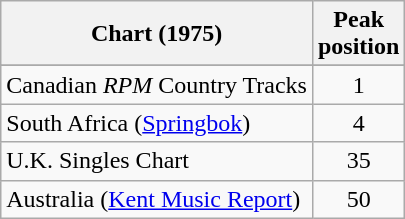<table class="wikitable sortable">
<tr>
<th>Chart (1975)</th>
<th>Peak<br>position</th>
</tr>
<tr>
</tr>
<tr>
<td>Canadian <em>RPM</em> Country Tracks</td>
<td align="center">1</td>
</tr>
<tr>
<td>South Africa (<a href='#'>Springbok</a>)</td>
<td align="center">4</td>
</tr>
<tr>
<td>U.K. Singles Chart</td>
<td align="center">35</td>
</tr>
<tr>
<td>Australia (<a href='#'>Kent Music Report</a>)</td>
<td align="center">50</td>
</tr>
</table>
